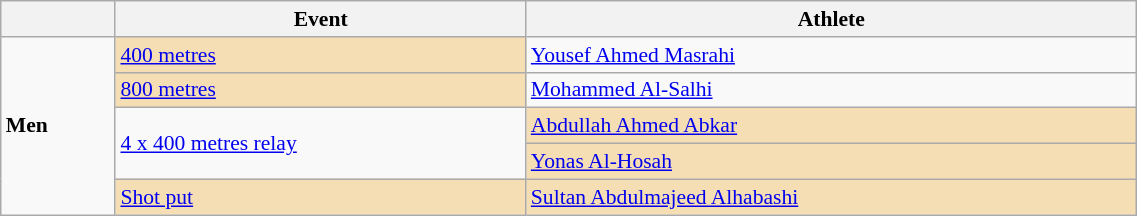<table class=wikitable style="font-size:90%" width=60%>
<tr>
<th></th>
<th>Event</th>
<th>Athlete</th>
</tr>
<tr>
<td rowspan=5><strong>Men</strong></td>
<td bgcolor="wheat"><a href='#'>400 metres</a></td>
<td><a href='#'>Yousef Ahmed Masrahi</a></td>
</tr>
<tr>
<td bgcolor="wheat"><a href='#'>800 metres</a></td>
<td><a href='#'>Mohammed Al-Salhi</a></td>
</tr>
<tr>
<td rowspan=2><a href='#'>4 x 400 metres relay</a></td>
<td bgcolor="wheat"><a href='#'>Abdullah Ahmed Abkar</a></td>
</tr>
<tr>
<td bgcolor="wheat"><a href='#'>Yonas Al-Hosah</a></td>
</tr>
<tr>
<td bgcolor="wheat"><a href='#'>Shot put</a></td>
<td bgcolor="wheat"><a href='#'>Sultan Abdulmajeed Alhabashi</a></td>
</tr>
</table>
